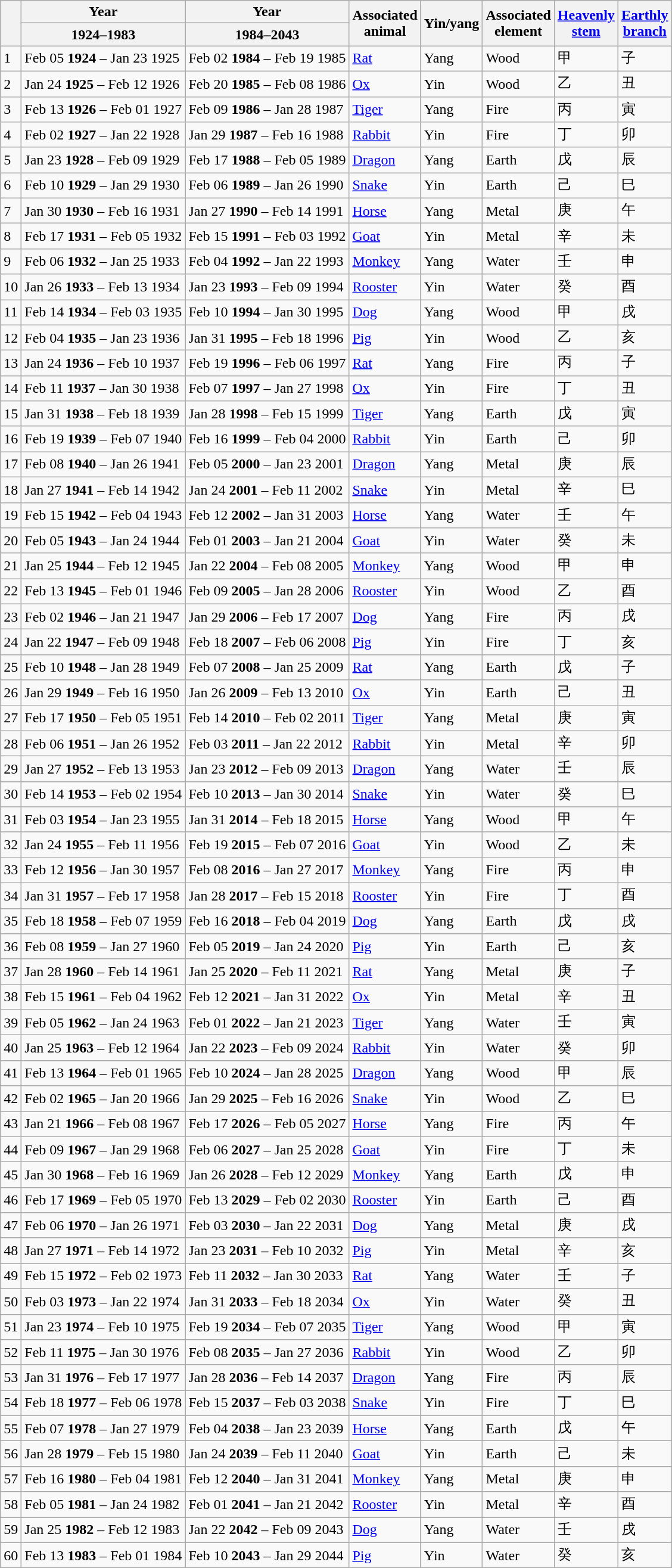<table class="wikitable sortable">
<tr>
<th rowspan=2> </th>
<th>Year</th>
<th>Year</th>
<th rowspan="2">Associated<br>animal</th>
<th rowspan="2">Yin/yang</th>
<th rowspan="2">Associated<br>element</th>
<th rowspan=2><a href='#'>Heavenly<br>stem</a></th>
<th rowspan=2><a href='#'>Earthly<br>branch</a></th>
</tr>
<tr style="text-align:center;">
<th>1924–1983</th>
<th>1984–2043</th>
</tr>
<tr style="text-align:left;">
<td>1</td>
<td>Feb 05 <strong>1924</strong> – Jan 23 1925</td>
<td>Feb 02 <strong>1984</strong> – Feb 19 1985</td>
<td><a href='#'>Rat</a></td>
<td>Yang</td>
<td>Wood</td>
<td>甲</td>
<td>子</td>
</tr>
<tr style="text-align:left;">
<td>2</td>
<td>Jan 24 <strong>1925</strong> – Feb 12 1926</td>
<td>Feb 20 <strong>1985</strong> – Feb 08 1986</td>
<td><a href='#'>Ox</a></td>
<td>Yin</td>
<td>Wood</td>
<td>乙</td>
<td>丑</td>
</tr>
<tr style="text-align:left;">
<td>3</td>
<td>Feb 13 <strong>1926</strong> – Feb 01 1927</td>
<td>Feb 09 <strong>1986</strong> – Jan 28 1987</td>
<td><a href='#'>Tiger</a></td>
<td>Yang</td>
<td>Fire</td>
<td>丙</td>
<td>寅</td>
</tr>
<tr style="text-align:left;">
<td>4</td>
<td>Feb 02 <strong>1927</strong> – Jan 22 1928</td>
<td>Jan 29 <strong>1987</strong> – Feb 16 1988</td>
<td><a href='#'>Rabbit</a></td>
<td>Yin</td>
<td>Fire</td>
<td>丁</td>
<td>卯</td>
</tr>
<tr style="text-align:left;">
<td>5</td>
<td>Jan 23 <strong>1928</strong> – Feb 09 1929</td>
<td>Feb 17 <strong>1988</strong> – Feb 05 1989</td>
<td><a href='#'>Dragon</a></td>
<td>Yang</td>
<td>Earth</td>
<td>戊</td>
<td>辰</td>
</tr>
<tr style="text-align:left;">
<td>6</td>
<td>Feb 10 <strong>1929</strong> – Jan 29 1930</td>
<td>Feb 06 <strong>1989</strong> – Jan 26 1990</td>
<td><a href='#'>Snake</a></td>
<td>Yin</td>
<td>Earth</td>
<td>己</td>
<td>巳</td>
</tr>
<tr style="text-align:left;">
<td>7</td>
<td>Jan 30 <strong>1930</strong> – Feb 16 1931</td>
<td>Jan 27 <strong>1990</strong> – Feb 14 1991</td>
<td><a href='#'>Horse</a></td>
<td>Yang</td>
<td>Metal</td>
<td>庚</td>
<td>午</td>
</tr>
<tr style="text-align:left;">
<td>8</td>
<td>Feb 17 <strong>1931</strong> – Feb 05 1932</td>
<td>Feb 15 <strong>1991</strong> – Feb 03 1992</td>
<td><a href='#'>Goat</a></td>
<td>Yin</td>
<td>Metal</td>
<td>辛</td>
<td>未</td>
</tr>
<tr style="text-align:left;">
<td>9</td>
<td>Feb 06 <strong>1932</strong> – Jan 25 1933</td>
<td>Feb 04 <strong>1992</strong> – Jan 22 1993</td>
<td><a href='#'>Monkey</a></td>
<td>Yang</td>
<td>Water</td>
<td>壬</td>
<td>申</td>
</tr>
<tr style="text-align:left;">
<td>10</td>
<td>Jan 26 <strong>1933</strong> – Feb 13 1934</td>
<td>Jan 23 <strong>1993</strong> – Feb 09 1994</td>
<td><a href='#'>Rooster</a></td>
<td>Yin</td>
<td>Water</td>
<td>癸</td>
<td>酉</td>
</tr>
<tr style="text-align:left;">
<td>11</td>
<td>Feb 14 <strong>1934</strong> – Feb 03 1935</td>
<td>Feb 10 <strong>1994</strong> – Jan 30 1995</td>
<td><a href='#'>Dog</a></td>
<td>Yang</td>
<td>Wood</td>
<td>甲</td>
<td>戌</td>
</tr>
<tr style="text-align:left;">
<td>12</td>
<td>Feb 04 <strong>1935</strong> – Jan 23 1936</td>
<td>Jan 31 <strong>1995</strong> – Feb 18 1996</td>
<td><a href='#'>Pig</a></td>
<td>Yin</td>
<td>Wood</td>
<td>乙</td>
<td>亥</td>
</tr>
<tr style="text-align:left;">
<td>13</td>
<td>Jan 24 <strong>1936</strong> – Feb 10 1937</td>
<td>Feb 19 <strong>1996</strong> – Feb 06 1997</td>
<td><a href='#'>Rat</a></td>
<td>Yang</td>
<td>Fire</td>
<td>丙</td>
<td>子</td>
</tr>
<tr style="text-align:left;">
<td>14</td>
<td>Feb 11 <strong>1937</strong> – Jan 30 1938</td>
<td>Feb 07 <strong>1997</strong> – Jan 27 1998</td>
<td><a href='#'>Ox</a></td>
<td>Yin</td>
<td>Fire</td>
<td>丁</td>
<td>丑</td>
</tr>
<tr style="text-align:left;">
<td>15</td>
<td>Jan 31 <strong>1938</strong> – Feb 18 1939</td>
<td>Jan 28 <strong>1998</strong> – Feb 15 1999</td>
<td><a href='#'>Tiger</a></td>
<td>Yang</td>
<td>Earth</td>
<td>戊</td>
<td>寅</td>
</tr>
<tr style="text-align:left;">
<td>16</td>
<td>Feb 19 <strong>1939</strong> – Feb 07 1940</td>
<td>Feb 16 <strong>1999</strong> – Feb 04 2000</td>
<td><a href='#'>Rabbit</a></td>
<td>Yin</td>
<td>Earth</td>
<td>己</td>
<td>卯</td>
</tr>
<tr style="text-align:left;">
<td>17</td>
<td>Feb 08 <strong>1940</strong> – Jan 26 1941</td>
<td>Feb 05 <strong>2000</strong> – Jan 23 2001</td>
<td><a href='#'>Dragon</a></td>
<td>Yang</td>
<td>Metal</td>
<td>庚</td>
<td>辰</td>
</tr>
<tr style="text-align:left;">
<td>18</td>
<td>Jan 27 <strong>1941</strong> – Feb 14 1942</td>
<td>Jan 24 <strong>2001</strong> – Feb 11 2002</td>
<td><a href='#'>Snake</a></td>
<td>Yin</td>
<td>Metal</td>
<td>辛</td>
<td>巳</td>
</tr>
<tr style="text-align:left;">
<td>19</td>
<td>Feb 15 <strong>1942</strong> – Feb 04 1943</td>
<td>Feb 12 <strong>2002</strong> – Jan 31 2003</td>
<td><a href='#'>Horse</a></td>
<td>Yang</td>
<td>Water</td>
<td>壬</td>
<td>午</td>
</tr>
<tr style="text-align:left;">
<td>20</td>
<td>Feb 05 <strong>1943</strong> – Jan 24 1944</td>
<td>Feb 01 <strong>2003</strong> – Jan 21 2004</td>
<td><a href='#'>Goat</a></td>
<td>Yin</td>
<td>Water</td>
<td>癸</td>
<td>未</td>
</tr>
<tr style="text-align:left;">
<td>21</td>
<td>Jan 25 <strong>1944</strong> – Feb 12 1945</td>
<td>Jan 22 <strong>2004</strong> – Feb 08 2005</td>
<td><a href='#'>Monkey</a></td>
<td>Yang</td>
<td>Wood</td>
<td>甲</td>
<td>申</td>
</tr>
<tr style="text-align:left;">
<td>22</td>
<td>Feb 13 <strong>1945</strong> – Feb 01 1946</td>
<td>Feb 09 <strong>2005</strong> – Jan 28 2006</td>
<td><a href='#'>Rooster</a></td>
<td>Yin</td>
<td>Wood</td>
<td>乙</td>
<td>酉</td>
</tr>
<tr style="text-align:left;">
<td>23</td>
<td>Feb 02 <strong>1946</strong> – Jan 21 1947</td>
<td>Jan 29 <strong>2006</strong> – Feb 17 2007</td>
<td><a href='#'>Dog</a></td>
<td>Yang</td>
<td>Fire</td>
<td>丙</td>
<td>戌</td>
</tr>
<tr style="text-align:left;">
<td>24</td>
<td>Jan 22 <strong>1947</strong> – Feb 09 1948</td>
<td>Feb 18 <strong>2007</strong> – Feb 06 2008</td>
<td><a href='#'>Pig</a></td>
<td>Yin</td>
<td>Fire</td>
<td>丁</td>
<td>亥</td>
</tr>
<tr style="text-align:left;">
<td>25</td>
<td>Feb 10 <strong>1948</strong> – Jan 28 1949</td>
<td>Feb 07 <strong>2008</strong> – Jan 25 2009</td>
<td><a href='#'>Rat</a></td>
<td>Yang</td>
<td>Earth</td>
<td>戊</td>
<td>子</td>
</tr>
<tr style="text-align:left;">
<td>26</td>
<td>Jan 29 <strong>1949</strong> – Feb 16 1950</td>
<td>Jan 26 <strong>2009</strong> – Feb 13 2010</td>
<td><a href='#'>Ox</a></td>
<td>Yin</td>
<td>Earth</td>
<td>己</td>
<td>丑</td>
</tr>
<tr style="text-align:left;">
<td>27</td>
<td>Feb 17 <strong>1950</strong> – Feb 05 1951</td>
<td>Feb 14 <strong>2010</strong> – Feb 02 2011</td>
<td><a href='#'>Tiger</a></td>
<td>Yang</td>
<td>Metal</td>
<td>庚</td>
<td>寅</td>
</tr>
<tr style="text-align:left;">
<td>28</td>
<td>Feb 06 <strong>1951</strong> – Jan 26 1952</td>
<td>Feb 03 <strong>2011</strong> – Jan 22 2012</td>
<td><a href='#'>Rabbit</a></td>
<td>Yin</td>
<td>Metal</td>
<td>辛</td>
<td>卯</td>
</tr>
<tr style="text-align:left;">
<td>29</td>
<td>Jan 27 <strong>1952</strong> – Feb 13 1953</td>
<td>Jan 23 <strong>2012</strong> – Feb 09 2013</td>
<td><a href='#'>Dragon</a></td>
<td>Yang</td>
<td>Water</td>
<td>壬</td>
<td>辰</td>
</tr>
<tr style="text-align:left;">
<td>30</td>
<td>Feb 14 <strong>1953</strong> – Feb 02 1954</td>
<td>Feb 10 <strong>2013</strong> – Jan 30 2014</td>
<td><a href='#'>Snake</a></td>
<td>Yin</td>
<td>Water</td>
<td>癸</td>
<td>巳</td>
</tr>
<tr style="text-align:left;">
<td>31</td>
<td>Feb 03 <strong>1954</strong> – Jan 23 1955</td>
<td>Jan 31 <strong>2014</strong> – Feb 18 2015</td>
<td><a href='#'>Horse</a></td>
<td>Yang</td>
<td>Wood</td>
<td>甲</td>
<td>午</td>
</tr>
<tr style="text-align:left;">
<td>32</td>
<td>Jan 24 <strong>1955</strong> – Feb 11 1956</td>
<td>Feb 19 <strong>2015</strong> – Feb 07 2016</td>
<td><a href='#'>Goat</a></td>
<td>Yin</td>
<td>Wood</td>
<td>乙</td>
<td>未</td>
</tr>
<tr style="text-align:left;">
<td>33</td>
<td>Feb 12 <strong>1956</strong> – Jan 30 1957</td>
<td>Feb 08 <strong>2016</strong> – Jan 27 2017</td>
<td><a href='#'>Monkey</a></td>
<td>Yang</td>
<td>Fire</td>
<td>丙</td>
<td>申</td>
</tr>
<tr style="text-align:left;">
<td>34</td>
<td>Jan 31 <strong>1957</strong> – Feb 17 1958</td>
<td>Jan 28 <strong>2017</strong> – Feb 15 2018</td>
<td><a href='#'>Rooster</a></td>
<td>Yin</td>
<td>Fire</td>
<td>丁</td>
<td>酉</td>
</tr>
<tr style="text-align:left;">
<td>35</td>
<td>Feb 18 <strong>1958</strong> – Feb 07 1959</td>
<td>Feb 16 <strong>2018</strong> – Feb 04 2019</td>
<td><a href='#'>Dog</a></td>
<td>Yang</td>
<td>Earth</td>
<td>戊</td>
<td>戌</td>
</tr>
<tr style="text-align:left;">
<td>36</td>
<td>Feb 08 <strong>1959</strong> – Jan 27 1960</td>
<td>Feb 05 <strong>2019</strong> – Jan 24 2020</td>
<td><a href='#'>Pig</a></td>
<td>Yin</td>
<td>Earth</td>
<td>己</td>
<td>亥</td>
</tr>
<tr style="text-align:left;">
<td>37</td>
<td>Jan 28 <strong>1960</strong> – Feb 14 1961</td>
<td>Jan 25 <strong>2020</strong> – Feb 11 2021</td>
<td><a href='#'>Rat</a></td>
<td>Yang</td>
<td>Metal</td>
<td>庚</td>
<td>子</td>
</tr>
<tr style="text-align:left;">
<td>38</td>
<td>Feb 15 <strong>1961</strong> – Feb 04 1962</td>
<td>Feb 12 <strong>2021</strong> – Jan 31 2022</td>
<td><a href='#'>Ox</a></td>
<td>Yin</td>
<td>Metal</td>
<td>辛</td>
<td>丑</td>
</tr>
<tr style="text-align:left;">
<td>39</td>
<td>Feb 05 <strong>1962</strong> – Jan 24 1963</td>
<td>Feb 01 <strong>2022</strong> – Jan 21 2023</td>
<td><a href='#'>Tiger</a></td>
<td>Yang</td>
<td>Water</td>
<td>壬</td>
<td>寅</td>
</tr>
<tr style="text-align:left;">
<td>40</td>
<td>Jan 25 <strong>1963</strong> – Feb 12 1964</td>
<td>Jan 22 <strong>2023</strong> – Feb 09 2024</td>
<td><a href='#'>Rabbit</a></td>
<td>Yin</td>
<td>Water</td>
<td>癸</td>
<td>卯</td>
</tr>
<tr style="text-align:left;">
<td>41</td>
<td>Feb 13 <strong>1964</strong> – Feb 01 1965</td>
<td>Feb 10 <strong>2024</strong> – Jan 28 2025</td>
<td><a href='#'>Dragon</a></td>
<td>Yang</td>
<td>Wood</td>
<td>甲</td>
<td>辰</td>
</tr>
<tr style="text-align:left;">
<td>42</td>
<td>Feb 02 <strong>1965</strong> – Jan 20 1966</td>
<td>Jan 29 <strong>2025</strong> – Feb 16 2026</td>
<td><a href='#'>Snake</a></td>
<td>Yin</td>
<td>Wood</td>
<td>乙</td>
<td>巳</td>
</tr>
<tr style="text-align:left;">
<td>43</td>
<td>Jan 21 <strong>1966</strong> – Feb 08 1967</td>
<td>Feb 17 <strong>2026</strong> – Feb 05 2027</td>
<td><a href='#'>Horse</a></td>
<td>Yang</td>
<td>Fire</td>
<td>丙</td>
<td>午</td>
</tr>
<tr style="text-align:left;">
<td>44</td>
<td>Feb 09 <strong>1967</strong> – Jan 29 1968</td>
<td>Feb 06 <strong>2027</strong> – Jan 25 2028</td>
<td><a href='#'>Goat</a></td>
<td>Yin</td>
<td>Fire</td>
<td>丁</td>
<td>未</td>
</tr>
<tr style="text-align:left;">
<td>45</td>
<td>Jan 30 <strong>1968</strong> – Feb 16 1969</td>
<td>Jan 26 <strong>2028</strong> – Feb 12 2029</td>
<td><a href='#'>Monkey</a></td>
<td>Yang</td>
<td>Earth</td>
<td>戊</td>
<td>申</td>
</tr>
<tr style="text-align:left;">
<td>46</td>
<td>Feb 17 <strong>1969</strong> – Feb 05 1970</td>
<td>Feb 13 <strong>2029</strong> – Feb 02 2030</td>
<td><a href='#'>Rooster</a></td>
<td>Yin</td>
<td>Earth</td>
<td>己</td>
<td>酉</td>
</tr>
<tr style="text-align:left;">
<td>47</td>
<td>Feb 06 <strong>1970</strong> – Jan 26 1971</td>
<td>Feb 03 <strong>2030</strong> – Jan 22 2031</td>
<td><a href='#'>Dog</a></td>
<td>Yang</td>
<td>Metal</td>
<td>庚</td>
<td>戌</td>
</tr>
<tr style="text-align:left;">
<td>48</td>
<td>Jan 27 <strong>1971</strong> – Feb 14 1972</td>
<td>Jan 23 <strong>2031</strong> – Feb 10 2032</td>
<td><a href='#'>Pig</a></td>
<td>Yin</td>
<td>Metal</td>
<td>辛</td>
<td>亥</td>
</tr>
<tr style="text-align:left;">
<td>49</td>
<td>Feb 15 <strong>1972</strong> – Feb 02 1973</td>
<td>Feb 11 <strong>2032</strong> – Jan 30 2033</td>
<td><a href='#'>Rat</a></td>
<td>Yang</td>
<td>Water</td>
<td>壬</td>
<td>子</td>
</tr>
<tr style="text-align:left;">
<td>50</td>
<td>Feb 03 <strong>1973</strong> – Jan 22 1974</td>
<td>Jan 31 <strong>2033</strong> – Feb 18 2034</td>
<td><a href='#'>Ox</a></td>
<td>Yin</td>
<td>Water</td>
<td>癸</td>
<td>丑</td>
</tr>
<tr style="text-align:left;">
<td>51</td>
<td>Jan 23 <strong>1974</strong> – Feb 10 1975</td>
<td>Feb 19 <strong>2034</strong> – Feb 07 2035</td>
<td><a href='#'>Tiger</a></td>
<td>Yang</td>
<td>Wood</td>
<td>甲</td>
<td>寅</td>
</tr>
<tr style="text-align:left;">
<td>52</td>
<td>Feb 11 <strong>1975</strong> – Jan 30 1976</td>
<td>Feb 08 <strong>2035</strong> – Jan 27 2036</td>
<td><a href='#'>Rabbit</a></td>
<td>Yin</td>
<td>Wood</td>
<td>乙</td>
<td>卯</td>
</tr>
<tr style="text-align:left;">
<td>53</td>
<td>Jan 31 <strong>1976</strong> – Feb 17 1977</td>
<td>Jan 28 <strong>2036</strong> – Feb 14 2037</td>
<td><a href='#'>Dragon</a></td>
<td>Yang</td>
<td>Fire</td>
<td>丙</td>
<td>辰</td>
</tr>
<tr style="text-align:left;">
<td>54</td>
<td>Feb 18 <strong>1977</strong> – Feb 06 1978</td>
<td>Feb 15 <strong>2037</strong> – Feb 03 2038</td>
<td><a href='#'>Snake</a></td>
<td>Yin</td>
<td>Fire</td>
<td>丁</td>
<td>巳</td>
</tr>
<tr style="text-align:left;">
<td>55</td>
<td>Feb 07 <strong>1978</strong> – Jan 27 1979</td>
<td>Feb 04 <strong>2038</strong> – Jan 23 2039</td>
<td><a href='#'>Horse</a></td>
<td>Yang</td>
<td>Earth</td>
<td>戊</td>
<td>午</td>
</tr>
<tr style="text-align:left;">
<td>56</td>
<td>Jan 28 <strong>1979</strong> – Feb 15 1980</td>
<td>Jan 24 <strong>2039</strong> – Feb 11 2040</td>
<td><a href='#'>Goat</a></td>
<td>Yin</td>
<td>Earth</td>
<td>己</td>
<td>未</td>
</tr>
<tr style="text-align:left;">
<td>57</td>
<td>Feb 16 <strong>1980</strong> – Feb 04 1981</td>
<td>Feb 12 <strong>2040</strong> – Jan 31 2041</td>
<td><a href='#'>Monkey</a></td>
<td>Yang</td>
<td>Metal</td>
<td>庚</td>
<td>申</td>
</tr>
<tr style="text-align:left;">
<td>58</td>
<td>Feb 05 <strong>1981</strong> – Jan 24 1982</td>
<td>Feb 01 <strong>2041</strong> – Jan 21 2042</td>
<td><a href='#'>Rooster</a></td>
<td>Yin</td>
<td>Metal</td>
<td>辛</td>
<td>酉</td>
</tr>
<tr style="text-align:left;">
<td>59</td>
<td>Jan 25 <strong>1982</strong> – Feb 12 1983</td>
<td>Jan 22 <strong>2042</strong> – Feb 09 2043</td>
<td><a href='#'>Dog</a></td>
<td>Yang</td>
<td>Water</td>
<td>壬</td>
<td>戌</td>
</tr>
<tr style="text-align:left;">
<td>60</td>
<td>Feb 13 <strong>1983</strong> – Feb 01 1984</td>
<td>Feb 10 <strong>2043</strong> – Jan 29 2044</td>
<td><a href='#'>Pig</a></td>
<td>Yin</td>
<td>Water</td>
<td>癸</td>
<td>亥</td>
</tr>
</table>
